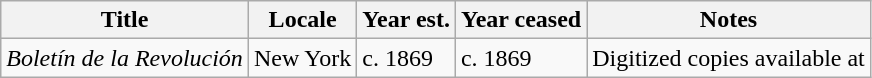<table class="wikitable sortable">
<tr>
<th>Title</th>
<th>Locale</th>
<th>Year est.</th>
<th>Year ceased</th>
<th>Notes</th>
</tr>
<tr>
<td><em>Boletín de la Revolución</em></td>
<td>New York</td>
<td>c. 1869</td>
<td>c. 1869</td>
<td>Digitized copies available at </td>
</tr>
</table>
